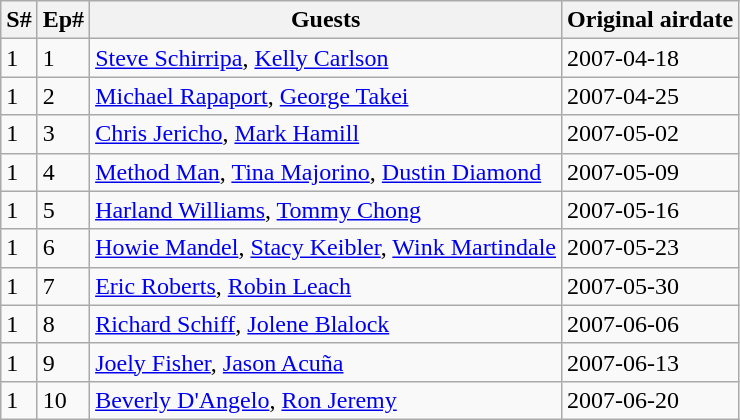<table class="wikitable">
<tr>
<th>S#</th>
<th>Ep#</th>
<th>Guests</th>
<th>Original airdate</th>
</tr>
<tr>
<td>1</td>
<td>1</td>
<td><a href='#'>Steve Schirripa</a>, <a href='#'>Kelly Carlson</a></td>
<td>2007-04-18</td>
</tr>
<tr>
<td>1</td>
<td>2</td>
<td><a href='#'>Michael Rapaport</a>, <a href='#'>George Takei</a></td>
<td>2007-04-25</td>
</tr>
<tr>
<td>1</td>
<td>3</td>
<td><a href='#'>Chris Jericho</a>, <a href='#'>Mark Hamill</a></td>
<td>2007-05-02</td>
</tr>
<tr>
<td>1</td>
<td>4</td>
<td><a href='#'>Method Man</a>, <a href='#'>Tina Majorino</a>, <a href='#'>Dustin Diamond</a></td>
<td>2007-05-09</td>
</tr>
<tr>
<td>1</td>
<td>5</td>
<td><a href='#'>Harland Williams</a>, <a href='#'>Tommy Chong</a></td>
<td>2007-05-16</td>
</tr>
<tr>
<td>1</td>
<td>6</td>
<td><a href='#'>Howie Mandel</a>, <a href='#'>Stacy Keibler</a>, <a href='#'>Wink Martindale</a></td>
<td>2007-05-23</td>
</tr>
<tr>
<td>1</td>
<td>7</td>
<td><a href='#'>Eric Roberts</a>, <a href='#'>Robin Leach</a></td>
<td>2007-05-30</td>
</tr>
<tr>
<td>1</td>
<td>8</td>
<td><a href='#'>Richard Schiff</a>, <a href='#'>Jolene Blalock</a></td>
<td>2007-06-06</td>
</tr>
<tr>
<td>1</td>
<td>9</td>
<td><a href='#'>Joely Fisher</a>, <a href='#'>Jason Acuña</a></td>
<td>2007-06-13</td>
</tr>
<tr>
<td>1</td>
<td>10</td>
<td><a href='#'>Beverly D'Angelo</a>, <a href='#'>Ron Jeremy</a></td>
<td>2007-06-20</td>
</tr>
</table>
